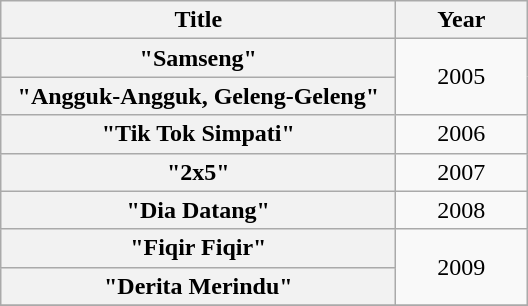<table class="wikitable plainrowheaders" style="text-align:center;" border="1">
<tr>
<th scope="col" style="width:16em;">Title</th>
<th scope="col" style="width:5em;">Year</th>
</tr>
<tr>
<th scope="row">"Samseng"</th>
<td rowspan="2">2005</td>
</tr>
<tr>
<th scope="row">"Angguk-Angguk, Geleng-Geleng"</th>
</tr>
<tr>
<th scope="row">"Tik Tok Simpati"</th>
<td>2006</td>
</tr>
<tr>
<th scope="row">"2x5"</th>
<td>2007</td>
</tr>
<tr>
<th scope="row">"Dia Datang"</th>
<td>2008</td>
</tr>
<tr>
<th scope="row">"Fiqir Fiqir"</th>
<td rowspan="2">2009</td>
</tr>
<tr>
<th scope="row">"Derita Merindu"</th>
</tr>
<tr>
</tr>
</table>
